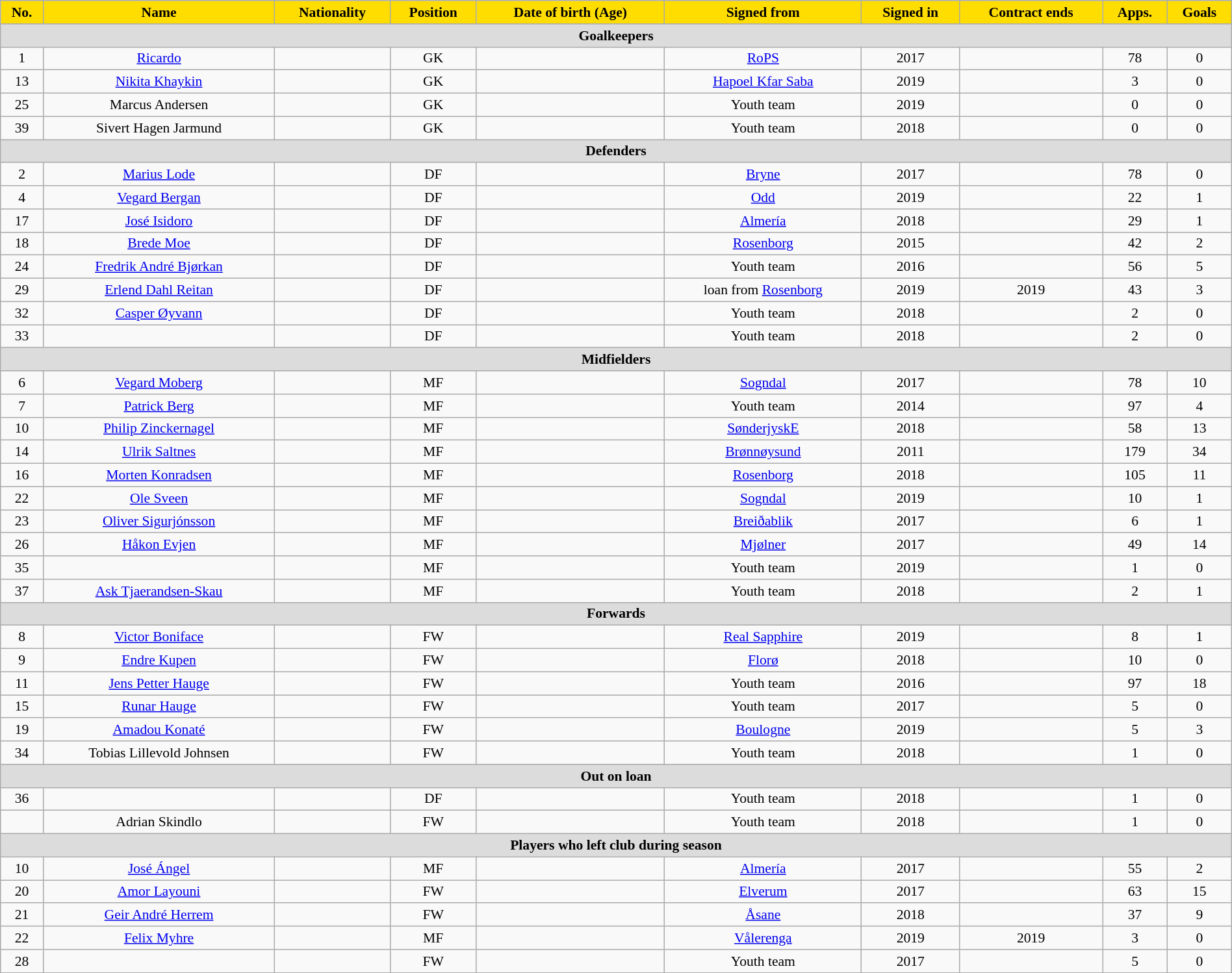<table class="wikitable"  style="text-align:center; font-size:90%; width:100%;">
<tr>
<th style="background:#FFDD00; color:black; text-align:center;">No.</th>
<th style="background:#FFDD00; color:black; text-align:center;">Name</th>
<th style="background:#FFDD00; color:black; text-align:center;">Nationality</th>
<th style="background:#FFDD00; color:black; text-align:center;">Position</th>
<th style="background:#FFDD00; color:black; text-align:center;">Date of birth (Age)</th>
<th style="background:#FFDD00; color:black; text-align:center;">Signed from</th>
<th style="background:#FFDD00; color:black; text-align:center;">Signed in</th>
<th style="background:#FFDD00; color:black; text-align:center;">Contract ends</th>
<th style="background:#FFDD00; color:black; text-align:center;">Apps.</th>
<th style="background:#FFDD00; color:black; text-align:center;">Goals</th>
</tr>
<tr>
<th colspan="11"  style="background:#dcdcdc; text-align:center;">Goalkeepers</th>
</tr>
<tr>
<td>1</td>
<td><a href='#'>Ricardo</a></td>
<td></td>
<td>GK</td>
<td></td>
<td><a href='#'>RoPS</a></td>
<td>2017</td>
<td></td>
<td>78</td>
<td>0</td>
</tr>
<tr>
<td>13</td>
<td><a href='#'>Nikita Khaykin</a></td>
<td></td>
<td>GK</td>
<td></td>
<td><a href='#'>Hapoel Kfar Saba</a></td>
<td>2019</td>
<td></td>
<td>3</td>
<td>0</td>
</tr>
<tr>
<td>25</td>
<td>Marcus Andersen</td>
<td></td>
<td>GK</td>
<td></td>
<td>Youth team</td>
<td>2019</td>
<td></td>
<td>0</td>
<td>0</td>
</tr>
<tr>
<td>39</td>
<td>Sivert Hagen Jarmund</td>
<td></td>
<td>GK</td>
<td></td>
<td>Youth team</td>
<td>2018</td>
<td></td>
<td>0</td>
<td>0</td>
</tr>
<tr>
<th colspan="11"  style="background:#dcdcdc; text-align:center;">Defenders</th>
</tr>
<tr>
<td>2</td>
<td><a href='#'>Marius Lode</a></td>
<td></td>
<td>DF</td>
<td></td>
<td><a href='#'>Bryne</a></td>
<td>2017</td>
<td></td>
<td>78</td>
<td>0</td>
</tr>
<tr>
<td>4</td>
<td><a href='#'>Vegard Bergan</a></td>
<td></td>
<td>DF</td>
<td></td>
<td><a href='#'>Odd</a></td>
<td>2019</td>
<td></td>
<td>22</td>
<td>1</td>
</tr>
<tr>
<td>17</td>
<td><a href='#'>José Isidoro</a></td>
<td></td>
<td>DF</td>
<td></td>
<td><a href='#'>Almería</a></td>
<td>2018</td>
<td></td>
<td>29</td>
<td>1</td>
</tr>
<tr>
<td>18</td>
<td><a href='#'>Brede Moe</a></td>
<td></td>
<td>DF</td>
<td></td>
<td><a href='#'>Rosenborg</a></td>
<td>2015</td>
<td></td>
<td>42</td>
<td>2</td>
</tr>
<tr>
<td>24</td>
<td><a href='#'>Fredrik André Bjørkan</a></td>
<td></td>
<td>DF</td>
<td></td>
<td>Youth team</td>
<td>2016</td>
<td></td>
<td>56</td>
<td>5</td>
</tr>
<tr>
<td>29</td>
<td><a href='#'>Erlend Dahl Reitan</a></td>
<td></td>
<td>DF</td>
<td></td>
<td>loan from <a href='#'>Rosenborg</a></td>
<td>2019</td>
<td>2019</td>
<td>43</td>
<td>3</td>
</tr>
<tr>
<td>32</td>
<td><a href='#'>Casper Øyvann</a></td>
<td></td>
<td>DF</td>
<td></td>
<td>Youth team</td>
<td>2018</td>
<td></td>
<td>2</td>
<td>0</td>
</tr>
<tr>
<td>33</td>
<td></td>
<td></td>
<td>DF</td>
<td></td>
<td>Youth team</td>
<td>2018</td>
<td></td>
<td>2</td>
<td>0</td>
</tr>
<tr>
<th colspan="11"  style="background:#dcdcdc; text-align:center;">Midfielders</th>
</tr>
<tr>
<td>6</td>
<td><a href='#'>Vegard Moberg</a></td>
<td></td>
<td>MF</td>
<td></td>
<td><a href='#'>Sogndal</a></td>
<td>2017</td>
<td></td>
<td>78</td>
<td>10</td>
</tr>
<tr>
<td>7</td>
<td><a href='#'>Patrick Berg</a></td>
<td></td>
<td>MF</td>
<td></td>
<td>Youth team</td>
<td>2014</td>
<td></td>
<td>97</td>
<td>4</td>
</tr>
<tr>
<td>10</td>
<td><a href='#'>Philip Zinckernagel</a></td>
<td></td>
<td>MF</td>
<td></td>
<td><a href='#'>SønderjyskE</a></td>
<td>2018</td>
<td></td>
<td>58</td>
<td>13</td>
</tr>
<tr>
<td>14</td>
<td><a href='#'>Ulrik Saltnes</a></td>
<td></td>
<td>MF</td>
<td></td>
<td><a href='#'>Brønnøysund</a></td>
<td>2011</td>
<td></td>
<td>179</td>
<td>34</td>
</tr>
<tr>
<td>16</td>
<td><a href='#'>Morten Konradsen</a></td>
<td></td>
<td>MF</td>
<td></td>
<td><a href='#'>Rosenborg</a></td>
<td>2018</td>
<td></td>
<td>105</td>
<td>11</td>
</tr>
<tr>
<td>22</td>
<td><a href='#'>Ole Sveen</a></td>
<td></td>
<td>MF</td>
<td></td>
<td><a href='#'>Sogndal</a></td>
<td>2019</td>
<td></td>
<td>10</td>
<td>1</td>
</tr>
<tr>
<td>23</td>
<td><a href='#'>Oliver Sigurjónsson</a></td>
<td></td>
<td>MF</td>
<td></td>
<td><a href='#'>Breiðablik</a></td>
<td>2017</td>
<td></td>
<td>6</td>
<td>1</td>
</tr>
<tr>
<td>26</td>
<td><a href='#'>Håkon Evjen</a></td>
<td></td>
<td>MF</td>
<td></td>
<td><a href='#'>Mjølner</a></td>
<td>2017</td>
<td></td>
<td>49</td>
<td>14</td>
</tr>
<tr>
<td>35</td>
<td></td>
<td></td>
<td>MF</td>
<td></td>
<td>Youth team</td>
<td>2019</td>
<td></td>
<td>1</td>
<td>0</td>
</tr>
<tr>
<td>37</td>
<td><a href='#'>Ask Tjaerandsen-Skau</a></td>
<td></td>
<td>MF</td>
<td></td>
<td>Youth team</td>
<td>2018</td>
<td></td>
<td>2</td>
<td>1</td>
</tr>
<tr>
<th colspan="11"  style="background:#dcdcdc; text-align:center;">Forwards</th>
</tr>
<tr>
<td>8</td>
<td><a href='#'>Victor Boniface</a></td>
<td></td>
<td>FW</td>
<td></td>
<td><a href='#'>Real Sapphire</a></td>
<td>2019</td>
<td></td>
<td>8</td>
<td>1</td>
</tr>
<tr>
<td>9</td>
<td><a href='#'>Endre Kupen</a></td>
<td></td>
<td>FW</td>
<td></td>
<td><a href='#'>Florø</a></td>
<td>2018</td>
<td></td>
<td>10</td>
<td>0</td>
</tr>
<tr>
<td>11</td>
<td><a href='#'>Jens Petter Hauge</a></td>
<td></td>
<td>FW</td>
<td></td>
<td>Youth team</td>
<td>2016</td>
<td></td>
<td>97</td>
<td>18</td>
</tr>
<tr>
<td>15</td>
<td><a href='#'>Runar Hauge</a></td>
<td></td>
<td>FW</td>
<td></td>
<td>Youth team</td>
<td>2017</td>
<td></td>
<td>5</td>
<td>0</td>
</tr>
<tr>
<td>19</td>
<td><a href='#'>Amadou Konaté</a></td>
<td></td>
<td>FW</td>
<td></td>
<td><a href='#'>Boulogne</a></td>
<td>2019</td>
<td></td>
<td>5</td>
<td>3</td>
</tr>
<tr>
<td>34</td>
<td>Tobias Lillevold Johnsen</td>
<td></td>
<td>FW</td>
<td></td>
<td>Youth team</td>
<td>2018</td>
<td></td>
<td>1</td>
<td>0</td>
</tr>
<tr>
<th colspan="11"  style="background:#dcdcdc; text-align:center;">Out on loan</th>
</tr>
<tr>
<td>36</td>
<td></td>
<td></td>
<td>DF</td>
<td></td>
<td>Youth team</td>
<td>2018</td>
<td></td>
<td>1</td>
<td>0</td>
</tr>
<tr>
<td></td>
<td>Adrian Skindlo</td>
<td></td>
<td>FW</td>
<td></td>
<td>Youth team</td>
<td>2018</td>
<td></td>
<td>1</td>
<td>0</td>
</tr>
<tr>
<th colspan="11"  style="background:#dcdcdc; text-align:center;">Players who left club during season</th>
</tr>
<tr>
<td>10</td>
<td><a href='#'>José Ángel</a></td>
<td></td>
<td>MF</td>
<td></td>
<td><a href='#'>Almería</a></td>
<td>2017</td>
<td></td>
<td>55</td>
<td>2</td>
</tr>
<tr>
<td>20</td>
<td><a href='#'>Amor Layouni</a></td>
<td></td>
<td>FW</td>
<td></td>
<td><a href='#'>Elverum</a></td>
<td>2017</td>
<td></td>
<td>63</td>
<td>15</td>
</tr>
<tr>
<td>21</td>
<td><a href='#'>Geir André Herrem</a></td>
<td></td>
<td>FW</td>
<td></td>
<td><a href='#'>Åsane</a></td>
<td>2018</td>
<td></td>
<td>37</td>
<td>9</td>
</tr>
<tr>
<td>22</td>
<td><a href='#'>Felix Myhre</a></td>
<td></td>
<td>MF</td>
<td></td>
<td><a href='#'>Vålerenga</a></td>
<td>2019</td>
<td>2019</td>
<td>3</td>
<td>0</td>
</tr>
<tr>
<td>28</td>
<td></td>
<td></td>
<td>FW</td>
<td></td>
<td>Youth team</td>
<td>2017</td>
<td></td>
<td>5</td>
<td>0</td>
</tr>
</table>
